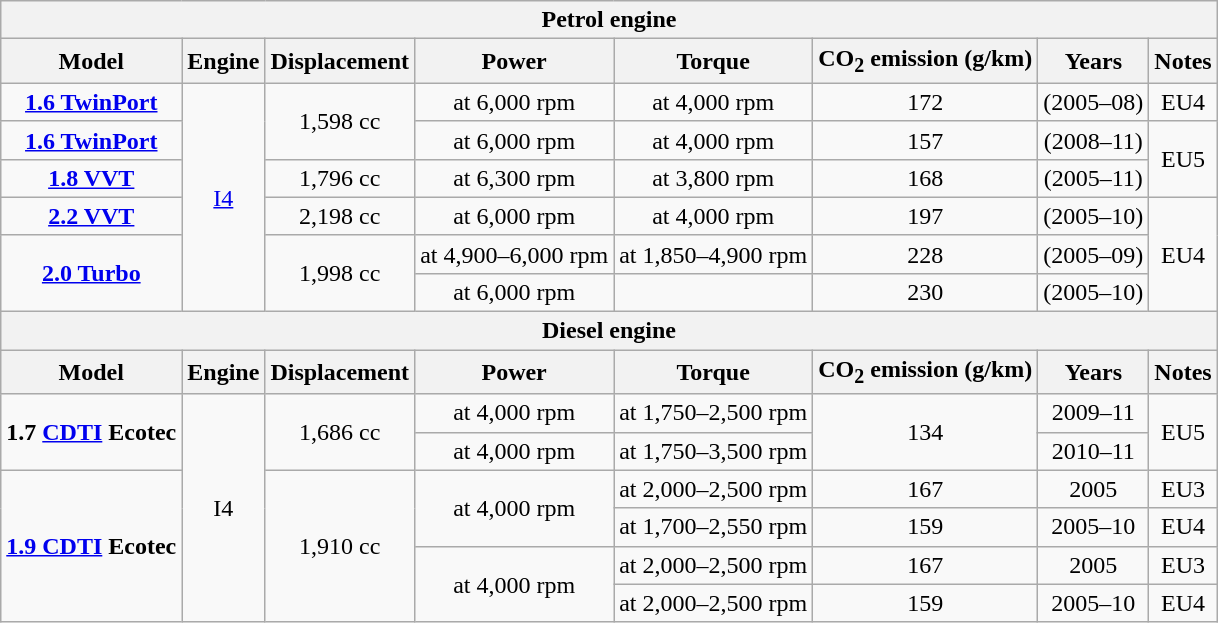<table class="wikitable" style="text-align:center;">
<tr>
<th colspan=9>Petrol engine</th>
</tr>
<tr style="text-align:center; vertical-align:middle;">
<th>Model</th>
<th>Engine</th>
<th>Displacement</th>
<th>Power</th>
<th>Torque</th>
<th>CO<sub>2</sub> emission (g/km)</th>
<th>Years</th>
<th>Notes</th>
</tr>
<tr>
<td><strong><a href='#'>1.6 TwinPort</a></strong></td>
<td rowspan="6"><a href='#'>I4</a></td>
<td rowspan="2">1,598 cc</td>
<td> at 6,000 rpm</td>
<td> at 4,000 rpm</td>
<td>172</td>
<td>(2005–08)</td>
<td>EU4</td>
</tr>
<tr>
<td><strong><a href='#'>1.6 TwinPort</a></strong></td>
<td> at 6,000 rpm</td>
<td> at 4,000 rpm</td>
<td>157</td>
<td>(2008–11)</td>
<td rowspan="2">EU5</td>
</tr>
<tr>
<td><strong><a href='#'>1.8 VVT</a></strong></td>
<td>1,796 cc</td>
<td> at 6,300 rpm</td>
<td> at 3,800 rpm</td>
<td>168</td>
<td>(2005–11)</td>
</tr>
<tr>
<td><strong><a href='#'>2.2 VVT</a></strong></td>
<td>2,198 cc</td>
<td> at 6,000 rpm</td>
<td> at 4,000 rpm</td>
<td>197</td>
<td>(2005–10)</td>
<td rowspan="3">EU4</td>
</tr>
<tr>
<td rowspan="2"><strong><a href='#'>2.0 Turbo</a></strong></td>
<td rowspan="2">1,998 cc</td>
<td> at 4,900–6,000 rpm</td>
<td> at 1,850–4,900 rpm</td>
<td>228</td>
<td>(2005–09)</td>
</tr>
<tr>
<td> at 6,000 rpm</td>
<td></td>
<td>230</td>
<td>(2005–10)</td>
</tr>
<tr>
<th colspan=9>Diesel engine</th>
</tr>
<tr style="text-align:center; vertical-align:middle;">
<th>Model</th>
<th>Engine</th>
<th>Displacement</th>
<th>Power</th>
<th>Torque</th>
<th>CO<sub>2</sub> emission (g/km)</th>
<th>Years</th>
<th>Notes</th>
</tr>
<tr>
<td rowspan="2"><strong>1.7 <a href='#'>CDTI</a> Ecotec</strong></td>
<td rowspan="6">I4</td>
<td rowspan="2">1,686 cc</td>
<td> at 4,000 rpm</td>
<td> at 1,750–2,500 rpm</td>
<td rowspan="2">134</td>
<td>2009–11</td>
<td rowspan="2">EU5</td>
</tr>
<tr>
<td> at 4,000 rpm</td>
<td> at 1,750–3,500 rpm</td>
<td>2010–11</td>
</tr>
<tr>
<td rowspan="4"><strong><a href='#'>1.9 CDTI</a> Ecotec</strong></td>
<td rowspan="4">1,910 cc</td>
<td rowspan="2"> at 4,000 rpm</td>
<td> at 2,000–2,500 rpm</td>
<td>167</td>
<td>2005</td>
<td>EU3</td>
</tr>
<tr>
<td> at 1,700–2,550 rpm</td>
<td>159</td>
<td>2005–10</td>
<td>EU4</td>
</tr>
<tr>
<td rowspan="2"> at 4,000 rpm</td>
<td> at 2,000–2,500 rpm</td>
<td>167</td>
<td>2005</td>
<td>EU3</td>
</tr>
<tr>
<td> at 2,000–2,500 rpm</td>
<td>159</td>
<td>2005–10</td>
<td>EU4</td>
</tr>
</table>
